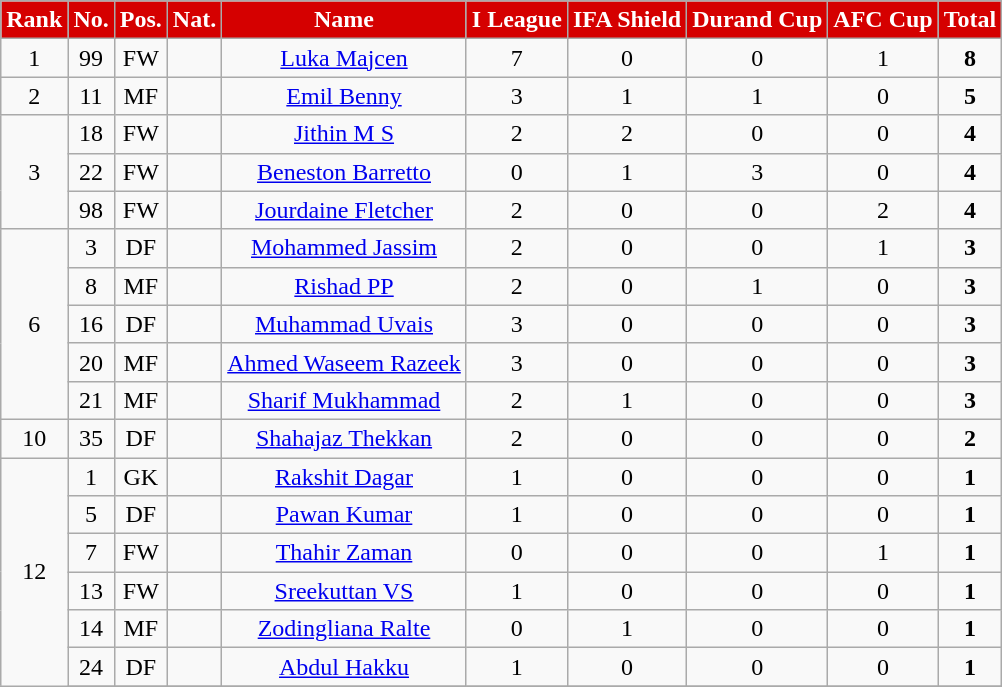<table class="wikitable sortable" style="text-align:center">
<tr>
<th style="background:#d50000; color:white;" text-align:center;">Rank</th>
<th style="background:#d50000; color:white;" text-align:center;">No.</th>
<th style="background:#d50000; color:white;" text-align:center;">Pos.</th>
<th style="background:#d50000; color:white;" text-align:center;">Nat.</th>
<th style="background:#d50000; color:white;" text-align:center;">Name</th>
<th style="background:#d50000; color:white;" text-align:center;">I League</th>
<th style="background:#d50000; color:white;" text-align:center;">IFA Shield</th>
<th style="background:#d50000; color:white;" text-align:center;">Durand Cup</th>
<th style="background:#d50000; color:white;" text-align:center;">AFC Cup</th>
<th style="background:#d50000; color:white;" text-align:center;">Total</th>
</tr>
<tr>
<td rowspan="1">1</td>
<td>99</td>
<td>FW</td>
<td></td>
<td><a href='#'>Luka Majcen</a></td>
<td>7</td>
<td>0</td>
<td>0</td>
<td>1</td>
<td><strong>8</strong></td>
</tr>
<tr>
<td rowspan="1">2</td>
<td>11</td>
<td>MF</td>
<td></td>
<td><a href='#'>Emil Benny</a></td>
<td>3</td>
<td>1</td>
<td>1</td>
<td>0</td>
<td><strong>5</strong></td>
</tr>
<tr>
<td rowspan="3">3</td>
<td>18</td>
<td>FW</td>
<td></td>
<td><a href='#'>Jithin M S</a></td>
<td>2</td>
<td>2</td>
<td>0</td>
<td>0</td>
<td><strong>4</strong></td>
</tr>
<tr>
<td>22</td>
<td>FW</td>
<td></td>
<td><a href='#'>Beneston Barretto</a></td>
<td>0</td>
<td>1</td>
<td>3</td>
<td>0</td>
<td><strong>4</strong></td>
</tr>
<tr>
<td>98</td>
<td>FW</td>
<td></td>
<td><a href='#'>Jourdaine Fletcher</a></td>
<td>2</td>
<td>0</td>
<td>0</td>
<td>2</td>
<td><strong>4</strong></td>
</tr>
<tr>
<td rowspan="5">6</td>
<td>3</td>
<td>DF</td>
<td></td>
<td><a href='#'>Mohammed Jassim</a></td>
<td>2</td>
<td>0</td>
<td>0</td>
<td>1</td>
<td><strong>3</strong></td>
</tr>
<tr>
<td>8</td>
<td>MF</td>
<td></td>
<td><a href='#'>Rishad PP</a></td>
<td>2</td>
<td>0</td>
<td>1</td>
<td>0</td>
<td><strong>3</strong></td>
</tr>
<tr>
<td>16</td>
<td>DF</td>
<td></td>
<td><a href='#'>Muhammad Uvais</a></td>
<td>3</td>
<td>0</td>
<td>0</td>
<td>0</td>
<td><strong>3</strong></td>
</tr>
<tr>
<td>20</td>
<td>MF</td>
<td></td>
<td><a href='#'>Ahmed Waseem Razeek</a></td>
<td>3</td>
<td>0</td>
<td>0</td>
<td>0</td>
<td><strong>3</strong></td>
</tr>
<tr>
<td>21</td>
<td>MF</td>
<td></td>
<td><a href='#'>Sharif Mukhammad</a></td>
<td>2</td>
<td>1</td>
<td>0</td>
<td>0</td>
<td><strong>3</strong></td>
</tr>
<tr>
<td rowspan="1">10</td>
<td>35</td>
<td>DF</td>
<td></td>
<td><a href='#'>Shahajaz Thekkan</a></td>
<td>2</td>
<td>0</td>
<td>0</td>
<td>0</td>
<td><strong>2</strong></td>
</tr>
<tr>
<td rowspan="7">12</td>
<td>1</td>
<td>GK</td>
<td></td>
<td><a href='#'>Rakshit Dagar</a></td>
<td>1</td>
<td>0</td>
<td>0</td>
<td>0</td>
<td><strong>1</strong></td>
</tr>
<tr>
<td>5</td>
<td>DF</td>
<td></td>
<td><a href='#'>Pawan Kumar</a></td>
<td>1</td>
<td>0</td>
<td>0</td>
<td>0</td>
<td><strong>1</strong></td>
</tr>
<tr>
<td>7</td>
<td>FW</td>
<td></td>
<td><a href='#'>Thahir Zaman</a></td>
<td>0</td>
<td>0</td>
<td>0</td>
<td>1</td>
<td><strong>1</strong></td>
</tr>
<tr>
<td>13</td>
<td>FW</td>
<td></td>
<td><a href='#'>Sreekuttan VS</a></td>
<td>1</td>
<td>0</td>
<td>0</td>
<td>0</td>
<td><strong>1</strong></td>
</tr>
<tr>
<td>14</td>
<td>MF</td>
<td></td>
<td><a href='#'>Zodingliana Ralte</a></td>
<td>0</td>
<td>1</td>
<td>0</td>
<td>0</td>
<td><strong>1</strong></td>
</tr>
<tr>
<td>24</td>
<td>DF</td>
<td></td>
<td><a href='#'>Abdul Hakku</a></td>
<td>1</td>
<td>0</td>
<td>0</td>
<td>0</td>
<td><strong>1</strong></td>
</tr>
<tr>
</tr>
</table>
